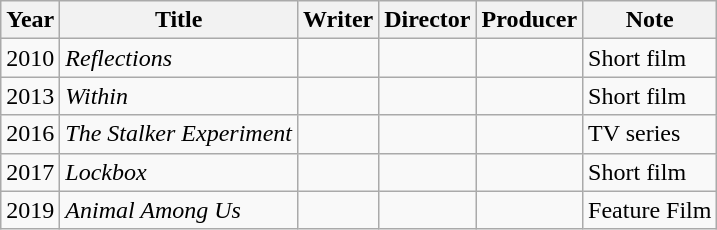<table class="wikitable sortable">
<tr>
<th>Year</th>
<th>Title</th>
<th>Writer</th>
<th>Director</th>
<th>Producer</th>
<th>Note</th>
</tr>
<tr>
<td>2010</td>
<td><em>Reflections</em></td>
<td style="text-align:center;"></td>
<td style="text-align:center;"></td>
<td style="text-align:center;"></td>
<td>Short film</td>
</tr>
<tr>
<td>2013</td>
<td><em>Within</em></td>
<td style="text-align:center;"></td>
<td style="text-align:center;"></td>
<td style="text-align:center;"></td>
<td>Short film</td>
</tr>
<tr>
<td>2016</td>
<td><em>The Stalker Experiment</em></td>
<td style="text-align:center;"></td>
<td style="text-align:center;"></td>
<td style="text-align:center;"></td>
<td>TV series</td>
</tr>
<tr>
<td>2017</td>
<td><em>Lockbox</em></td>
<td style="text-align:center;"></td>
<td style="text-align:center;"></td>
<td style="text-align:center;"></td>
<td>Short film</td>
</tr>
<tr>
<td>2019</td>
<td><em>Animal Among Us</em></td>
<td style="text-align:center;"></td>
<td style="text-align:center;"></td>
<td style="text-align:center;"></td>
<td>Feature Film</td>
</tr>
</table>
